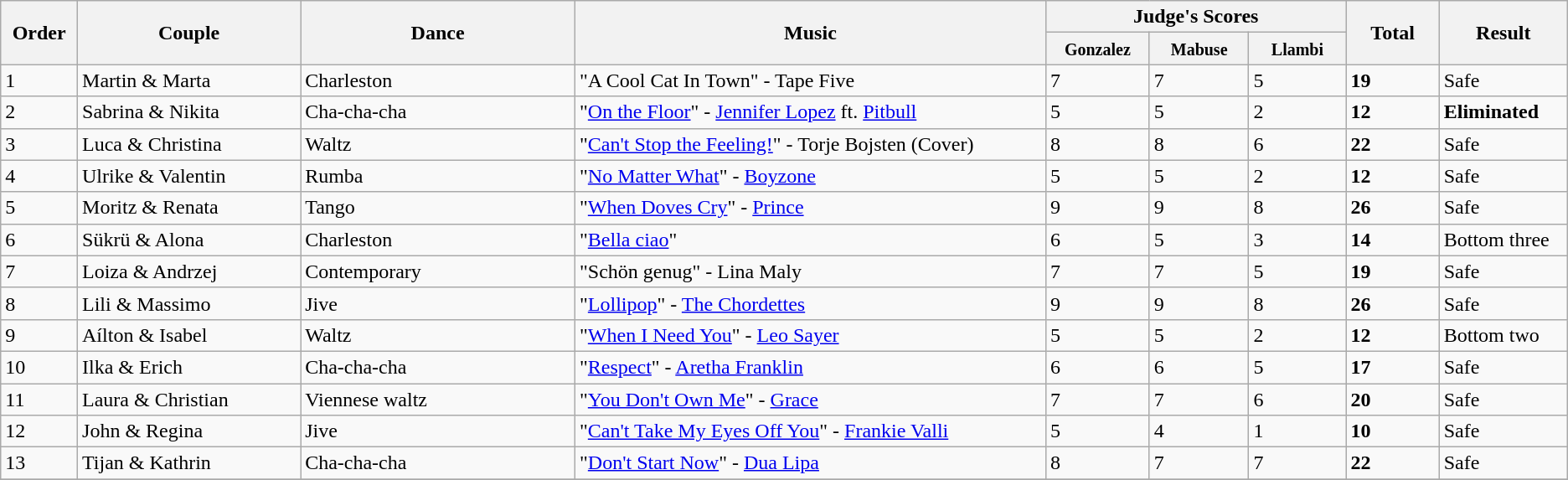<table class="wikitable sortable center">
<tr>
<th rowspan="2" style="width: 4em">Order</th>
<th rowspan="2" style="width: 17em">Couple</th>
<th rowspan="2" style="width: 20em">Dance</th>
<th rowspan="2" style="width: 40em">Music</th>
<th colspan="3">Judge's Scores</th>
<th rowspan="2" style="width: 6em">Total</th>
<th rowspan="2" style="width: 7em">Result</th>
</tr>
<tr>
<th style="width: 6em"><small>Gonzalez</small></th>
<th style="width: 6em"><small>Mabuse</small></th>
<th style="width: 6em"><small>Llambi</small></th>
</tr>
<tr>
<td>1</td>
<td>Martin & Marta</td>
<td>Charleston</td>
<td>"A Cool Cat In Town" - Tape Five</td>
<td>7</td>
<td>7</td>
<td>5</td>
<td><strong>19</strong></td>
<td>Safe</td>
</tr>
<tr>
<td>2</td>
<td>Sabrina & Nikita</td>
<td>Cha-cha-cha</td>
<td>"<a href='#'>On the Floor</a>" - <a href='#'>Jennifer Lopez</a> ft. <a href='#'>Pitbull</a></td>
<td>5</td>
<td>5</td>
<td>2</td>
<td><strong>12</strong></td>
<td><strong>Eliminated</strong></td>
</tr>
<tr>
<td>3</td>
<td>Luca & Christina</td>
<td>Waltz</td>
<td>"<a href='#'>Can't Stop the Feeling!</a>" - Torje Bojsten (Cover)</td>
<td>8</td>
<td>8</td>
<td>6</td>
<td><strong>22</strong></td>
<td>Safe</td>
</tr>
<tr>
<td>4</td>
<td>Ulrike & Valentin</td>
<td>Rumba</td>
<td>"<a href='#'>No Matter What</a>" - <a href='#'>Boyzone</a></td>
<td>5</td>
<td>5</td>
<td>2</td>
<td><strong>12</strong></td>
<td>Safe</td>
</tr>
<tr>
<td>5</td>
<td>Moritz & Renata</td>
<td>Tango</td>
<td>"<a href='#'>When Doves Cry</a>" - <a href='#'>Prince</a></td>
<td>9</td>
<td>9</td>
<td>8</td>
<td><strong>26</strong></td>
<td>Safe</td>
</tr>
<tr>
<td>6</td>
<td>Sükrü & Alona</td>
<td>Charleston</td>
<td>"<a href='#'>Bella ciao</a>"</td>
<td>6</td>
<td>5</td>
<td>3</td>
<td><strong>14</strong></td>
<td>Bottom three</td>
</tr>
<tr>
<td>7</td>
<td>Loiza & Andrzej</td>
<td>Contemporary</td>
<td>"Schön genug" - Lina Maly</td>
<td>7</td>
<td>7</td>
<td>5</td>
<td><strong>19</strong></td>
<td>Safe</td>
</tr>
<tr>
<td>8</td>
<td>Lili & Massimo</td>
<td>Jive</td>
<td>"<a href='#'>Lollipop</a>" - <a href='#'>The Chordettes</a></td>
<td>9</td>
<td>9</td>
<td>8</td>
<td><strong>26</strong></td>
<td>Safe</td>
</tr>
<tr>
<td>9</td>
<td>Aílton & Isabel</td>
<td>Waltz</td>
<td>"<a href='#'>When I Need You</a>" - <a href='#'>Leo Sayer</a></td>
<td>5</td>
<td>5</td>
<td>2</td>
<td><strong>12</strong></td>
<td>Bottom two</td>
</tr>
<tr>
<td>10</td>
<td>Ilka & Erich</td>
<td>Cha-cha-cha</td>
<td>"<a href='#'>Respect</a>" - <a href='#'>Aretha Franklin</a></td>
<td>6</td>
<td>6</td>
<td>5</td>
<td><strong>17</strong></td>
<td>Safe</td>
</tr>
<tr>
<td>11</td>
<td>Laura & Christian</td>
<td>Viennese waltz</td>
<td>"<a href='#'>You Don't Own Me</a>" - <a href='#'>Grace</a></td>
<td>7</td>
<td>7</td>
<td>6</td>
<td><strong>20</strong></td>
<td>Safe</td>
</tr>
<tr>
<td>12</td>
<td>John & Regina</td>
<td>Jive</td>
<td>"<a href='#'>Can't Take My Eyes Off You</a>" - <a href='#'>Frankie Valli</a></td>
<td>5</td>
<td>4</td>
<td>1</td>
<td><strong>10</strong></td>
<td>Safe</td>
</tr>
<tr>
<td>13</td>
<td>Tijan & Kathrin</td>
<td>Cha-cha-cha</td>
<td>"<a href='#'>Don't Start Now</a>" - <a href='#'>Dua Lipa</a></td>
<td>8</td>
<td>7</td>
<td>7</td>
<td><strong>22</strong></td>
<td>Safe</td>
</tr>
<tr>
</tr>
</table>
